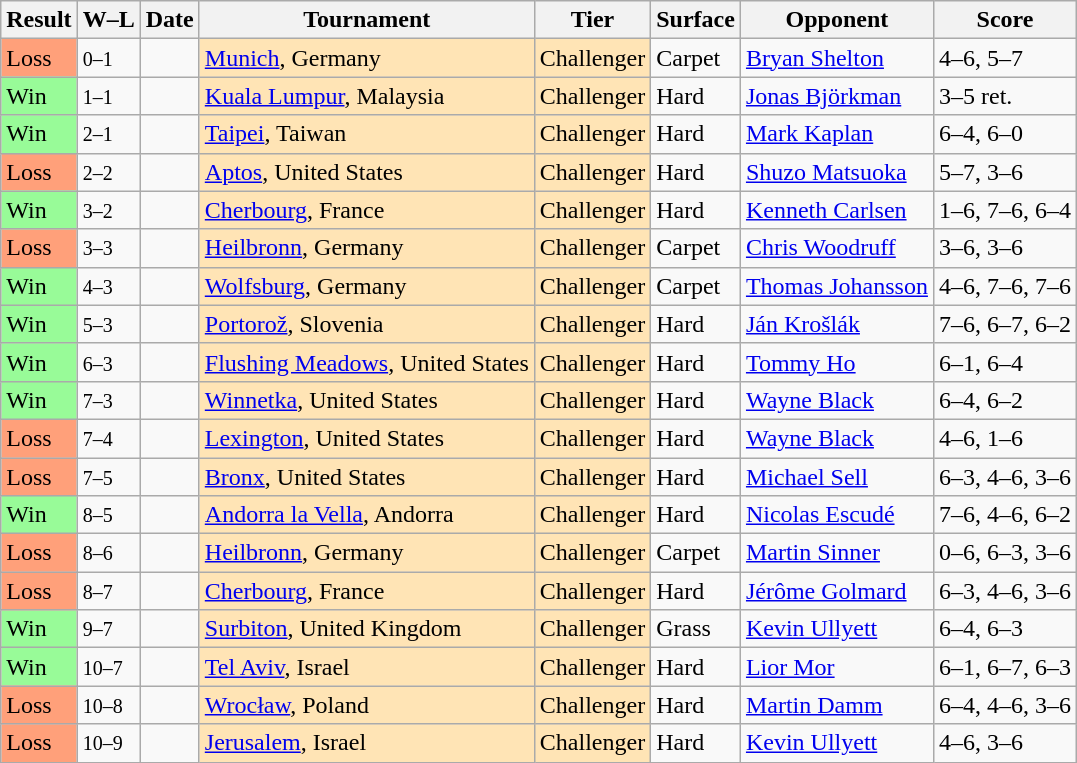<table class="sortable wikitable">
<tr>
<th>Result</th>
<th class="unsortable">W–L</th>
<th>Date</th>
<th>Tournament</th>
<th>Tier</th>
<th>Surface</th>
<th>Opponent</th>
<th class="unsortable">Score</th>
</tr>
<tr>
<td style="background:#ffa07a;">Loss</td>
<td><small>0–1</small></td>
<td></td>
<td style="background:moccasin;"><a href='#'>Munich</a>, Germany</td>
<td style="background:moccasin;">Challenger</td>
<td>Carpet</td>
<td> <a href='#'>Bryan Shelton</a></td>
<td>4–6, 5–7</td>
</tr>
<tr>
<td style="background:#98fb98;">Win</td>
<td><small>1–1</small></td>
<td></td>
<td style="background:moccasin;"><a href='#'>Kuala Lumpur</a>, Malaysia</td>
<td style="background:moccasin;">Challenger</td>
<td>Hard</td>
<td> <a href='#'>Jonas Björkman</a></td>
<td>3–5 ret.</td>
</tr>
<tr>
<td style="background:#98fb98;">Win</td>
<td><small>2–1</small></td>
<td></td>
<td style="background:moccasin;"><a href='#'>Taipei</a>, Taiwan</td>
<td style="background:moccasin;">Challenger</td>
<td>Hard</td>
<td> <a href='#'>Mark Kaplan</a></td>
<td>6–4, 6–0</td>
</tr>
<tr>
<td style="background:#ffa07a;">Loss</td>
<td><small>2–2</small></td>
<td></td>
<td style="background:moccasin;"><a href='#'>Aptos</a>, United States</td>
<td style="background:moccasin;">Challenger</td>
<td>Hard</td>
<td> <a href='#'>Shuzo Matsuoka</a></td>
<td>5–7, 3–6</td>
</tr>
<tr>
<td style="background:#98fb98;">Win</td>
<td><small>3–2</small></td>
<td></td>
<td style="background:moccasin;"><a href='#'>Cherbourg</a>, France</td>
<td style="background:moccasin;">Challenger</td>
<td>Hard</td>
<td> <a href='#'>Kenneth Carlsen</a></td>
<td>1–6, 7–6, 6–4</td>
</tr>
<tr>
<td style="background:#ffa07a;">Loss</td>
<td><small>3–3</small></td>
<td></td>
<td style="background:moccasin;"><a href='#'>Heilbronn</a>, Germany</td>
<td style="background:moccasin;">Challenger</td>
<td>Carpet</td>
<td> <a href='#'>Chris Woodruff</a></td>
<td>3–6, 3–6</td>
</tr>
<tr>
<td style="background:#98fb98;">Win</td>
<td><small>4–3</small></td>
<td></td>
<td style="background:moccasin;"><a href='#'>Wolfsburg</a>, Germany</td>
<td style="background:moccasin;">Challenger</td>
<td>Carpet</td>
<td> <a href='#'>Thomas Johansson</a></td>
<td>4–6, 7–6, 7–6</td>
</tr>
<tr>
<td style="background:#98fb98;">Win</td>
<td><small>5–3</small></td>
<td></td>
<td style="background:moccasin;"><a href='#'>Portorož</a>, Slovenia</td>
<td style="background:moccasin;">Challenger</td>
<td>Hard</td>
<td> <a href='#'>Ján Krošlák</a></td>
<td>7–6, 6–7, 6–2</td>
</tr>
<tr>
<td style="background:#98fb98;">Win</td>
<td><small>6–3</small></td>
<td></td>
<td style="background:moccasin;"><a href='#'>Flushing Meadows</a>, United States</td>
<td style="background:moccasin;">Challenger</td>
<td>Hard</td>
<td> <a href='#'>Tommy Ho</a></td>
<td>6–1, 6–4</td>
</tr>
<tr>
<td style="background:#98fb98;">Win</td>
<td><small>7–3</small></td>
<td></td>
<td style="background:moccasin;"><a href='#'>Winnetka</a>, United States</td>
<td style="background:moccasin;">Challenger</td>
<td>Hard</td>
<td> <a href='#'>Wayne Black</a></td>
<td>6–4, 6–2</td>
</tr>
<tr>
<td style="background:#ffa07a;">Loss</td>
<td><small>7–4</small></td>
<td></td>
<td style="background:moccasin;"><a href='#'>Lexington</a>, United States</td>
<td style="background:moccasin;">Challenger</td>
<td>Hard</td>
<td> <a href='#'>Wayne Black</a></td>
<td>4–6, 1–6</td>
</tr>
<tr>
<td style="background:#ffa07a;">Loss</td>
<td><small>7–5</small></td>
<td></td>
<td style="background:moccasin;"><a href='#'>Bronx</a>, United States</td>
<td style="background:moccasin;">Challenger</td>
<td>Hard</td>
<td> <a href='#'>Michael Sell</a></td>
<td>6–3, 4–6, 3–6</td>
</tr>
<tr>
<td style="background:#98fb98;">Win</td>
<td><small>8–5</small></td>
<td></td>
<td style="background:moccasin;"><a href='#'>Andorra la Vella</a>, Andorra</td>
<td style="background:moccasin;">Challenger</td>
<td>Hard</td>
<td> <a href='#'>Nicolas Escudé</a></td>
<td>7–6, 4–6, 6–2</td>
</tr>
<tr>
<td style="background:#ffa07a;">Loss</td>
<td><small>8–6</small></td>
<td></td>
<td style="background:moccasin;"><a href='#'>Heilbronn</a>, Germany</td>
<td style="background:moccasin;">Challenger</td>
<td>Carpet</td>
<td> <a href='#'>Martin Sinner</a></td>
<td>0–6, 6–3, 3–6</td>
</tr>
<tr>
<td style="background:#ffa07a;">Loss</td>
<td><small>8–7</small></td>
<td></td>
<td style="background:moccasin;"><a href='#'>Cherbourg</a>, France</td>
<td style="background:moccasin;">Challenger</td>
<td>Hard</td>
<td> <a href='#'>Jérôme Golmard</a></td>
<td>6–3, 4–6, 3–6</td>
</tr>
<tr>
<td style="background:#98fb98;">Win</td>
<td><small>9–7</small></td>
<td></td>
<td style="background:moccasin;"><a href='#'>Surbiton</a>, United Kingdom</td>
<td style="background:moccasin;">Challenger</td>
<td>Grass</td>
<td> <a href='#'>Kevin Ullyett</a></td>
<td>6–4, 6–3</td>
</tr>
<tr>
<td style="background:#98fb98;">Win</td>
<td><small>10–7</small></td>
<td></td>
<td style="background:moccasin;"><a href='#'>Tel Aviv</a>, Israel</td>
<td style="background:moccasin;">Challenger</td>
<td>Hard</td>
<td> <a href='#'>Lior Mor</a></td>
<td>6–1, 6–7, 6–3</td>
</tr>
<tr>
<td style="background:#ffa07a;">Loss</td>
<td><small>10–8</small></td>
<td></td>
<td style="background:moccasin;"><a href='#'>Wrocław</a>, Poland</td>
<td style="background:moccasin;">Challenger</td>
<td>Hard</td>
<td> <a href='#'>Martin Damm</a></td>
<td>6–4, 4–6, 3–6</td>
</tr>
<tr>
<td style="background:#ffa07a;">Loss</td>
<td><small>10–9</small></td>
<td></td>
<td style="background:moccasin;"><a href='#'>Jerusalem</a>, Israel</td>
<td style="background:moccasin;">Challenger</td>
<td>Hard</td>
<td> <a href='#'>Kevin Ullyett</a></td>
<td>4–6, 3–6</td>
</tr>
</table>
